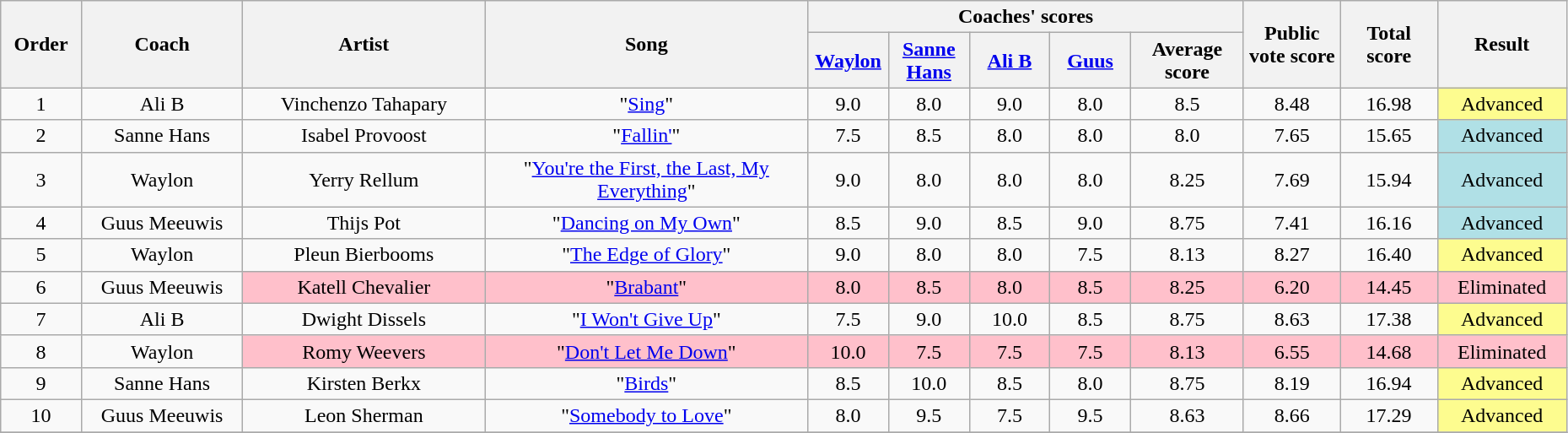<table class="wikitable" style="text-align:center; width:98%;">
<tr>
<th scope="col" rowspan="2" style="width:05%;">Order</th>
<th scope="col" rowspan="2" style="width:10%;">Coach</th>
<th scope="col" rowspan="2" style="width:15%;">Artist</th>
<th scope="col" rowspan="2" style="width:20%;">Song</th>
<th scope="col" colspan="5" style="width:20%;">Coaches' scores</th>
<th scope="col" rowspan="2" style="width:6%;">Public vote score</th>
<th scope="col" rowspan="2" style="width:6%;">Total score</th>
<th scope="col" rowspan="2" style="width:8%;">Result</th>
</tr>
<tr>
<th style="width:5%;"><a href='#'>Waylon</a></th>
<th style="width:5%;"><a href='#'>Sanne Hans</a></th>
<th nowrap style="width:5%;"><a href='#'>Ali B</a></th>
<th style="width:5%;"><a href='#'>Guus</a></th>
<th style="width:7%;">Average score</th>
</tr>
<tr>
<td>1</td>
<td>Ali B</td>
<td>Vinchenzo Tahapary</td>
<td>"<a href='#'>Sing</a>"</td>
<td>9.0</td>
<td>8.0</td>
<td>9.0</td>
<td>8.0</td>
<td>8.5</td>
<td>8.48</td>
<td>16.98</td>
<td style="background:#fdfc8f;">Advanced</td>
</tr>
<tr>
<td>2</td>
<td>Sanne Hans</td>
<td>Isabel Provoost</td>
<td>"<a href='#'>Fallin'</a>"</td>
<td>7.5</td>
<td>8.5</td>
<td>8.0</td>
<td>8.0</td>
<td>8.0</td>
<td>7.65</td>
<td>15.65</td>
<td style="background:#B0E0E6">Advanced</td>
</tr>
<tr>
<td>3</td>
<td>Waylon</td>
<td>Yerry Rellum</td>
<td>"<a href='#'>You're the First, the Last, My Everything</a>"</td>
<td>9.0</td>
<td>8.0</td>
<td>8.0</td>
<td>8.0</td>
<td>8.25</td>
<td>7.69</td>
<td>15.94</td>
<td style="background:#B0E0E6">Advanced</td>
</tr>
<tr>
<td>4</td>
<td>Guus Meeuwis</td>
<td>Thijs Pot</td>
<td>"<a href='#'>Dancing on My Own</a>"</td>
<td>8.5</td>
<td>9.0</td>
<td>8.5</td>
<td>9.0</td>
<td>8.75</td>
<td>7.41</td>
<td>16.16</td>
<td style="background:#B0E0E6">Advanced</td>
</tr>
<tr>
<td>5</td>
<td>Waylon</td>
<td>Pleun Bierbooms</td>
<td>"<a href='#'>The Edge of Glory</a>"</td>
<td>9.0</td>
<td>8.0</td>
<td>8.0</td>
<td>7.5</td>
<td>8.13</td>
<td>8.27</td>
<td>16.40</td>
<td style="background:#fdfc8f;">Advanced</td>
</tr>
<tr>
<td>6</td>
<td>Guus Meeuwis</td>
<td style="background:pink;">Katell Chevalier</td>
<td style="background:pink;">"<a href='#'>Brabant</a>"</td>
<td style="background:pink;">8.0</td>
<td style="background:pink;">8.5</td>
<td style="background:pink;">8.0</td>
<td style="background:pink;">8.5</td>
<td style="background:pink;">8.25</td>
<td style="background:pink;">6.20</td>
<td style="background:pink;">14.45</td>
<td style="background:pink;">Eliminated</td>
</tr>
<tr>
<td>7</td>
<td>Ali B</td>
<td>Dwight Dissels</td>
<td>"<a href='#'>I Won't Give Up</a>"</td>
<td>7.5</td>
<td>9.0</td>
<td>10.0</td>
<td>8.5</td>
<td>8.75</td>
<td>8.63</td>
<td>17.38</td>
<td style="background:#fdfc8f;">Advanced</td>
</tr>
<tr>
<td>8</td>
<td>Waylon</td>
<td style="background:pink;">Romy Weevers</td>
<td style="background:pink;">"<a href='#'>Don't Let Me Down</a>"</td>
<td style="background:pink;">10.0</td>
<td style="background:pink;">7.5</td>
<td style="background:pink;">7.5</td>
<td style="background:pink;">7.5</td>
<td style="background:pink;">8.13</td>
<td style="background:pink;">6.55</td>
<td style="background:pink;">14.68</td>
<td style="background:pink;">Eliminated</td>
</tr>
<tr>
<td>9</td>
<td>Sanne Hans</td>
<td>Kirsten Berkx</td>
<td>"<a href='#'>Birds</a>"</td>
<td>8.5</td>
<td>10.0</td>
<td>8.5</td>
<td>8.0</td>
<td>8.75</td>
<td>8.19</td>
<td>16.94</td>
<td style="background:#fdfc8f;">Advanced</td>
</tr>
<tr>
<td>10</td>
<td>Guus Meeuwis</td>
<td>Leon Sherman</td>
<td>"<a href='#'>Somebody to Love</a>"</td>
<td>8.0</td>
<td>9.5</td>
<td>7.5</td>
<td>9.5</td>
<td>8.63</td>
<td>8.66</td>
<td>17.29</td>
<td style="background:#fdfc8f;">Advanced</td>
</tr>
<tr>
</tr>
</table>
